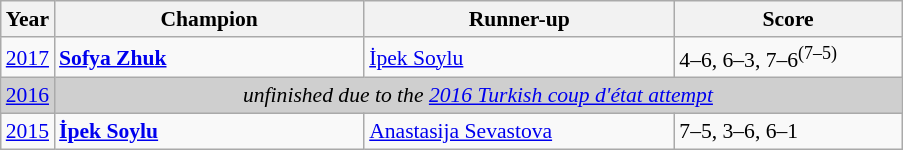<table class="wikitable" style="font-size:90%">
<tr>
<th>Year</th>
<th width="200">Champion</th>
<th width="200">Runner-up</th>
<th width="145">Score</th>
</tr>
<tr>
<td><a href='#'>2017</a></td>
<td> <strong><a href='#'>Sofya Zhuk</a></strong></td>
<td> <a href='#'>İpek Soylu</a></td>
<td>4–6, 6–3, 7–6<sup>(7–5)</sup></td>
</tr>
<tr>
<td style="background:#cfcfcf"><a href='#'>2016</a></td>
<td colspan=3 align=center style="background:#cfcfcf"><em>unfinished due to the <a href='#'>2016 Turkish coup d'état attempt</a></em></td>
</tr>
<tr>
<td><a href='#'>2015</a></td>
<td> <strong><a href='#'>İpek Soylu</a></strong></td>
<td> <a href='#'>Anastasija Sevastova</a></td>
<td>7–5, 3–6, 6–1</td>
</tr>
</table>
